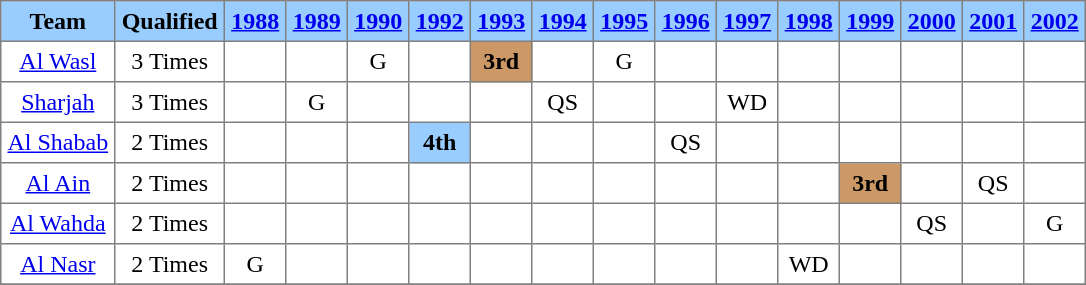<table border="1" cellpadding="4" cellspacing="0" style="text-align:center; border-collapse:collapse">
<tr style="background:#99CCFF;">
<th>Team</th>
<th>Qualified</th>
<th><a href='#'>1988</a></th>
<th><a href='#'>1989</a></th>
<th><a href='#'>1990</a></th>
<th><a href='#'>1992</a></th>
<th><a href='#'>1993</a></th>
<th><a href='#'>1994</a></th>
<th><a href='#'>1995</a></th>
<th><a href='#'>1996</a></th>
<th><a href='#'>1997</a></th>
<th><a href='#'>1998</a></th>
<th><a href='#'>1999</a></th>
<th><a href='#'>2000</a></th>
<th><a href='#'>2001</a></th>
<th><a href='#'>2002</a></th>
</tr>
<tr style="">
<td><a href='#'>Al Wasl</a></td>
<td>3 Times</td>
<td></td>
<td></td>
<td>G</td>
<td></td>
<td style="background-color:#cc9966;"><strong>3rd</strong></td>
<td></td>
<td>G</td>
<td></td>
<td></td>
<td></td>
<td></td>
<td></td>
<td></td>
<td></td>
</tr>
<tr>
<td><a href='#'>Sharjah</a></td>
<td>3 Times</td>
<td></td>
<td>G</td>
<td></td>
<td></td>
<td></td>
<td>QS</td>
<td></td>
<td></td>
<td>WD</td>
<td></td>
<td></td>
<td></td>
<td></td>
<td></td>
</tr>
<tr>
<td><a href='#'>Al Shabab</a></td>
<td>2 Times</td>
<td></td>
<td></td>
<td></td>
<td style="background-color:#9acdff;"><strong>4th</strong></td>
<td></td>
<td></td>
<td></td>
<td>QS</td>
<td></td>
<td></td>
<td></td>
<td></td>
<td></td>
<td></td>
</tr>
<tr>
<td><a href='#'>Al Ain</a></td>
<td>2 Times</td>
<td></td>
<td></td>
<td></td>
<td></td>
<td></td>
<td></td>
<td></td>
<td></td>
<td></td>
<td></td>
<td style="background-color:#cc9966;"><strong>3rd</strong></td>
<td></td>
<td>QS</td>
<td></td>
</tr>
<tr>
<td><a href='#'>Al Wahda</a></td>
<td>2 Times</td>
<td></td>
<td></td>
<td></td>
<td></td>
<td></td>
<td></td>
<td></td>
<td></td>
<td></td>
<td></td>
<td></td>
<td>QS</td>
<td></td>
<td>G</td>
</tr>
<tr>
<td><a href='#'>Al Nasr</a></td>
<td>2 Times</td>
<td>G</td>
<td></td>
<td></td>
<td></td>
<td></td>
<td></td>
<td></td>
<td></td>
<td></td>
<td>WD</td>
<td></td>
<td></td>
<td></td>
<td></td>
</tr>
<tr>
</tr>
</table>
